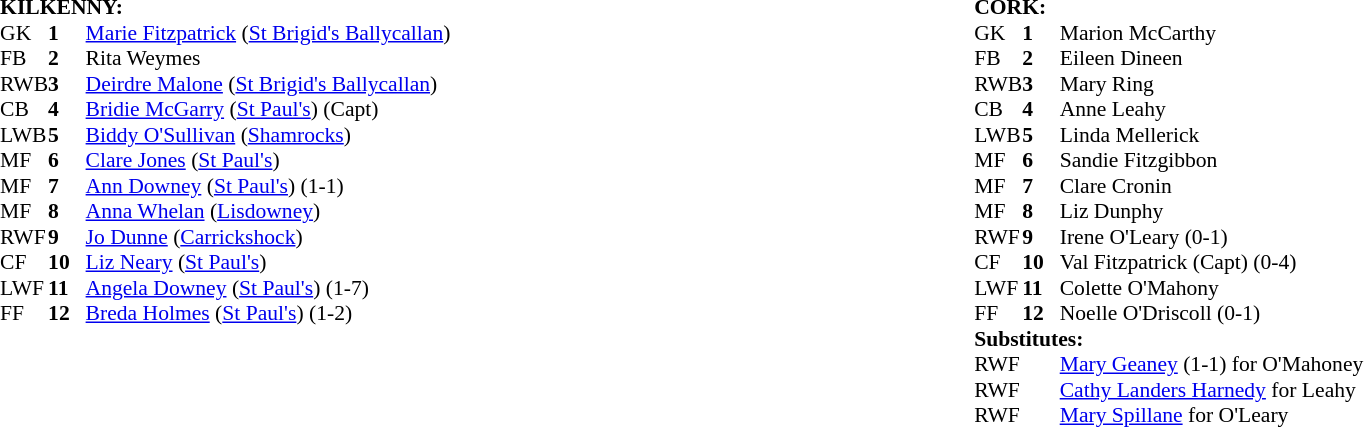<table width="100%">
<tr>
<td valign="top"></td>
<td valign="top" width="50%"><br><table style="font-size: 90%" cellspacing="0" cellpadding="0" align=center>
<tr>
<td colspan="4"><strong>KILKENNY:</strong></td>
</tr>
<tr>
<th width="25"></th>
<th width="25"></th>
</tr>
<tr>
<td>GK</td>
<td><strong>1</strong></td>
<td><a href='#'>Marie Fitzpatrick</a> (<a href='#'>St Brigid's Ballycallan</a>)</td>
</tr>
<tr>
<td>FB</td>
<td><strong>2</strong></td>
<td>Rita Weymes</td>
</tr>
<tr>
<td>RWB</td>
<td><strong>3</strong></td>
<td><a href='#'>Deirdre Malone</a> (<a href='#'>St Brigid's Ballycallan</a>)</td>
</tr>
<tr>
<td>CB</td>
<td><strong>4</strong></td>
<td><a href='#'>Bridie McGarry</a> (<a href='#'>St Paul's</a>) (Capt)</td>
</tr>
<tr>
<td>LWB</td>
<td><strong>5</strong></td>
<td><a href='#'>Biddy O'Sullivan</a> (<a href='#'>Shamrocks</a>)</td>
</tr>
<tr>
<td>MF</td>
<td><strong>6</strong></td>
<td><a href='#'>Clare Jones</a> (<a href='#'>St Paul's</a>)</td>
</tr>
<tr>
<td>MF</td>
<td><strong>7</strong></td>
<td><a href='#'>Ann Downey</a> (<a href='#'>St Paul's</a>) (1-1)</td>
</tr>
<tr>
<td>MF</td>
<td><strong>8</strong></td>
<td><a href='#'>Anna Whelan</a> (<a href='#'>Lisdowney</a>)</td>
</tr>
<tr>
<td>RWF</td>
<td><strong>9</strong></td>
<td><a href='#'>Jo Dunne</a> (<a href='#'>Carrickshock</a>)</td>
</tr>
<tr>
<td>CF</td>
<td><strong>10</strong></td>
<td><a href='#'>Liz Neary</a> (<a href='#'>St Paul's</a>)</td>
</tr>
<tr>
<td>LWF</td>
<td><strong>11</strong></td>
<td><a href='#'>Angela Downey</a> (<a href='#'>St Paul's</a>)  (1-7)</td>
</tr>
<tr>
<td>FF</td>
<td><strong>12</strong></td>
<td><a href='#'>Breda Holmes</a> (<a href='#'>St Paul's</a>)  (1-2)</td>
</tr>
<tr>
</tr>
</table>
</td>
<td valign="top" width="50%"><br><table style="font-size: 90%" cellspacing="0" cellpadding="0" align=center>
<tr>
<td colspan="4"><strong>CORK:</strong></td>
</tr>
<tr>
<th width="25"></th>
<th width="25"></th>
</tr>
<tr>
<td>GK</td>
<td><strong>1</strong></td>
<td>Marion McCarthy</td>
</tr>
<tr>
<td>FB</td>
<td><strong>2</strong></td>
<td>Eileen Dineen</td>
</tr>
<tr>
<td>RWB</td>
<td><strong>3</strong></td>
<td>Mary Ring</td>
</tr>
<tr>
<td>CB</td>
<td><strong>4</strong></td>
<td>Anne Leahy </td>
</tr>
<tr>
<td>LWB</td>
<td><strong>5</strong></td>
<td>Linda Mellerick</td>
</tr>
<tr>
<td>MF</td>
<td><strong>6</strong></td>
<td>Sandie Fitzgibbon</td>
</tr>
<tr>
<td>MF</td>
<td><strong>7</strong></td>
<td>Clare Cronin</td>
</tr>
<tr>
<td>MF</td>
<td><strong>8</strong></td>
<td>Liz Dunphy</td>
</tr>
<tr>
<td>RWF</td>
<td><strong>9</strong></td>
<td>Irene O'Leary (0-1) </td>
</tr>
<tr>
<td>CF</td>
<td><strong>10</strong></td>
<td>Val Fitzpatrick (Capt) (0-4)</td>
</tr>
<tr>
<td>LWF</td>
<td><strong>11</strong></td>
<td>Colette O'Mahony </td>
</tr>
<tr>
<td>FF</td>
<td><strong>12</strong></td>
<td>Noelle O'Driscoll (0-1)</td>
</tr>
<tr>
<td colspan=4><strong>Substitutes:</strong></td>
</tr>
<tr>
<td>RWF</td>
<td></td>
<td><a href='#'>Mary Geaney</a> (1-1) for O'Mahoney </td>
</tr>
<tr>
<td>RWF</td>
<td></td>
<td><a href='#'>Cathy Landers Harnedy</a> for Leahy </td>
</tr>
<tr>
<td>RWF</td>
<td></td>
<td><a href='#'>Mary Spillane</a> for O'Leary </td>
</tr>
<tr>
</tr>
</table>
</td>
</tr>
</table>
